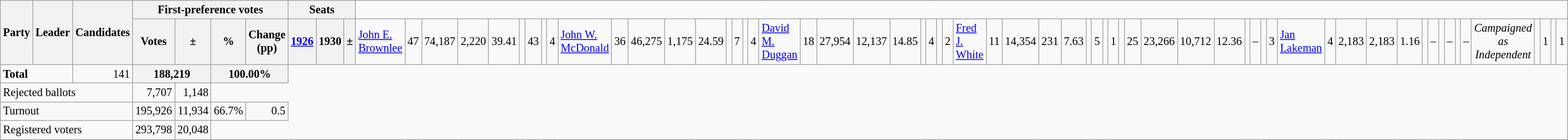<table class="wikitable" style="text-align:right; font-size:85%">
<tr>
<th rowspan="2" colspan="2" style="width:15%">Party</th>
<th rowspan="2">Leader</th>
<th rowspan="2">Candidates</th>
<th colspan="6">First-preference votes</th>
<th colspan="3">Seats</th>
</tr>
<tr>
<th>Votes</th>
<th>±</th>
<th>% </th>
<th colspan="3">Change (pp)</th>
<th><a href='#'>1926</a></th>
<th>1930</th>
<th>±<br></th>
<td style="text-align:left;"><a href='#'>John E. Brownlee</a></td>
<td>47</td>
<td>74,187</td>
<td>2,220</td>
<td>39.41</td>
<td></td>
<td>43</td>
<td></td>
<td>4<br></td>
<td style="text-align:left;"><a href='#'>John W. McDonald</a></td>
<td>36</td>
<td>46,275</td>
<td>1,175</td>
<td>24.59</td>
<td></td>
<td>7</td>
<td></td>
<td>4<br></td>
<td style="text-align:left;"><a href='#'>David M. Duggan</a></td>
<td>18</td>
<td>27,954</td>
<td>12,137</td>
<td>14.85</td>
<td></td>
<td>4</td>
<td></td>
<td>2<br></td>
<td style="text-align:left;"><a href='#'>Fred J. White</a></td>
<td>11</td>
<td>14,354</td>
<td>231</td>
<td>7.63</td>
<td></td>
<td>5</td>
<td></td>
<td>1<br></td>
<td style="text-align:left;"></td>
<td>25</td>
<td>23,266</td>
<td>10,712</td>
<td>12.36</td>
<td></td>
<td>–</td>
<td></td>
<td>3<br></td>
<td style="text-align:left;"><a href='#'>Jan Lakeman</a></td>
<td>4</td>
<td>2,183</td>
<td>2,183</td>
<td>1.16</td>
<td></td>
<td>–</td>
<td></td>
<td>–<br></td>
<td style="text-align:left;"></td>
<td>–</td>
<td colspan="3" style="text-align:center;"><em>Campaigned as Independent</em></td>
<td></td>
<td>1</td>
<td></td>
<td>1</td>
</tr>
<tr>
<td colspan="3" style="text-align: left;"><strong>Total</strong></td>
<td>141</td>
<th colspan="2">188,219</th>
<th colspan="2">100.00%</th>
</tr>
<tr>
<td colspan="4" style="text-align:left;">Rejected ballots</td>
<td>7,707</td>
<td>1,148</td>
</tr>
<tr>
<td colspan="4" style="text-align:left;">Turnout</td>
<td>195,926</td>
<td>11,934</td>
<td>66.7%</td>
<td>0.5</td>
</tr>
<tr>
<td colspan="4" style="text-align:left;">Registered voters</td>
<td>293,798</td>
<td>20,048</td>
</tr>
</table>
